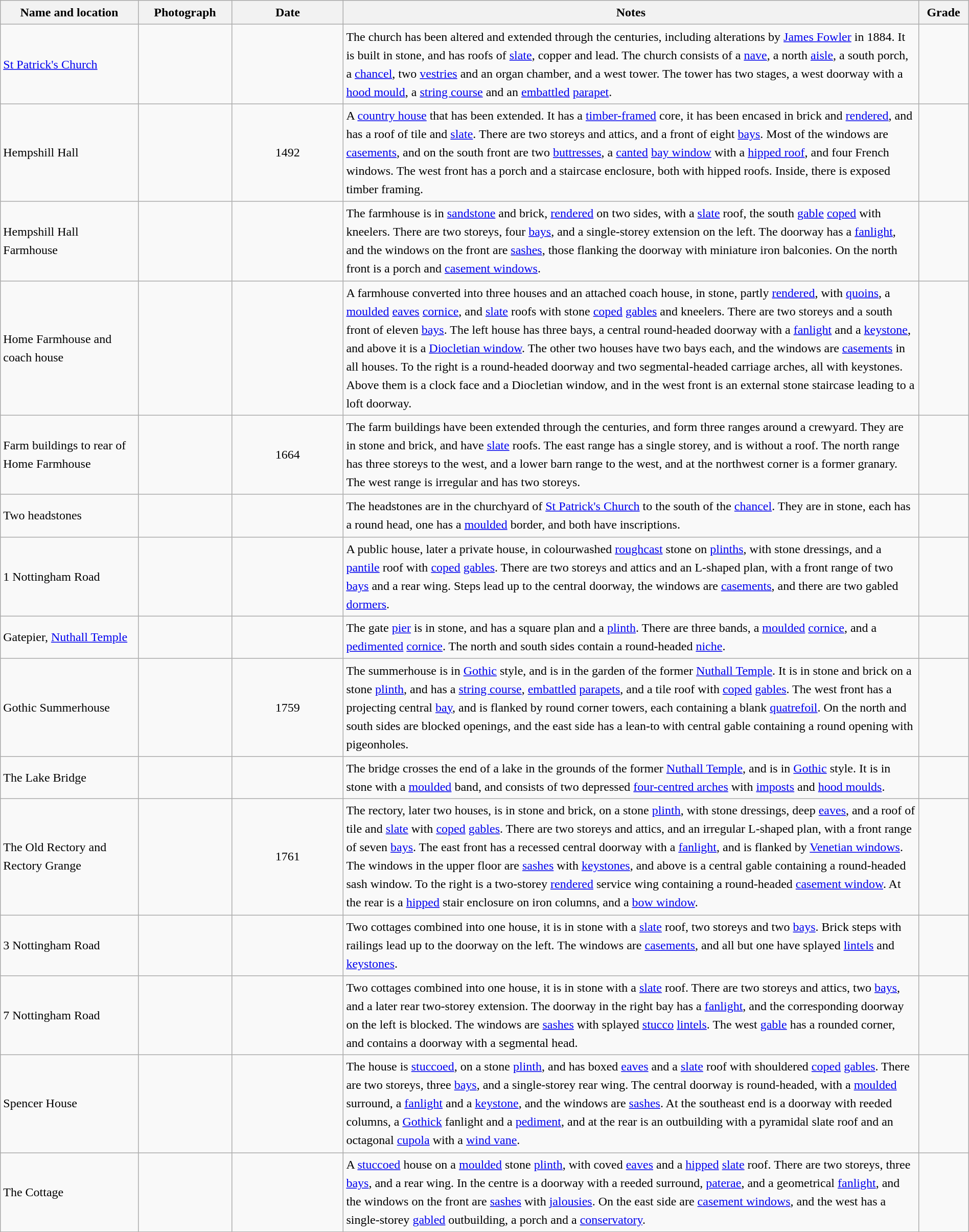<table class="wikitable sortable plainrowheaders" style="width:100%; border:0px; text-align:left; line-height:150%">
<tr>
<th scope="col"  style="width:150px">Name and location</th>
<th scope="col"  style="width:100px" class="unsortable">Photograph</th>
<th scope="col"  style="width:120px">Date</th>
<th scope="col"  style="width:650px" class="unsortable">Notes</th>
<th scope="col"  style="width:50px">Grade</th>
</tr>
<tr>
<td><a href='#'>St Patrick's Church</a><br><small></small></td>
<td></td>
<td align="center"></td>
<td>The church has been altered and extended through the centuries, including alterations by <a href='#'>James Fowler</a> in 1884.  It is built in stone, and has roofs of <a href='#'>slate</a>, copper and lead.  The church consists of a <a href='#'>nave</a>, a north <a href='#'>aisle</a>, a south porch, a <a href='#'>chancel</a>, two <a href='#'>vestries</a> and an organ chamber, and a west tower.  The tower has two stages, a west doorway with a <a href='#'>hood mould</a>, a <a href='#'>string course</a> and an <a href='#'>embattled</a> <a href='#'>parapet</a>.</td>
<td align="center" ></td>
</tr>
<tr>
<td>Hempshill Hall<br><small></small></td>
<td></td>
<td align="center">1492</td>
<td>A <a href='#'>country house</a> that has been extended.  It has a <a href='#'>timber-framed</a> core, it has been encased in brick and <a href='#'>rendered</a>, and has a roof of tile and <a href='#'>slate</a>.  There are two storeys and attics, and a front of eight <a href='#'>bays</a>.  Most of the windows are <a href='#'>casements</a>, and on the south front are two <a href='#'>buttresses</a>, a <a href='#'>canted</a> <a href='#'>bay window</a> with a <a href='#'>hipped roof</a>, and four French windows.  The west front has a porch and a staircase enclosure, both with hipped roofs.  Inside, there is exposed timber framing.</td>
<td align="center" ></td>
</tr>
<tr>
<td>Hempshill Hall Farmhouse<br><small></small></td>
<td></td>
<td align="center"></td>
<td>The farmhouse is in <a href='#'>sandstone</a> and brick, <a href='#'>rendered</a> on two sides, with a <a href='#'>slate</a> roof, the south <a href='#'>gable</a> <a href='#'>coped</a> with kneelers.  There are two storeys, four <a href='#'>bays</a>, and a single-storey extension on the left.  The doorway has a <a href='#'>fanlight</a>, and the windows on the front are <a href='#'>sashes</a>, those flanking the doorway with miniature iron balconies.  On the north front is a porch and <a href='#'>casement windows</a>.</td>
<td align="center" ></td>
</tr>
<tr>
<td>Home Farmhouse and coach house<br><small></small></td>
<td></td>
<td align="center"></td>
<td>A farmhouse converted into three houses and an attached coach house, in stone, partly <a href='#'>rendered</a>, with <a href='#'>quoins</a>, a <a href='#'>moulded</a> <a href='#'>eaves</a> <a href='#'>cornice</a>, and <a href='#'>slate</a> roofs with stone <a href='#'>coped</a> <a href='#'>gables</a> and kneelers.  There are two storeys and a south front of eleven <a href='#'>bays</a>.  The left house has three bays, a central round-headed doorway with a <a href='#'>fanlight</a> and a <a href='#'>keystone</a>, and above it is a <a href='#'>Diocletian window</a>.  The other two houses have two bays each, and the windows are <a href='#'>casements</a> in all houses.  To the right is a round-headed doorway and two segmental-headed carriage arches, all with keystones.  Above them is a clock face and a Diocletian window, and in the west front is an external stone staircase leading to a loft doorway.</td>
<td align="center" ></td>
</tr>
<tr>
<td>Farm buildings to rear of Home Farmhouse<br><small></small></td>
<td></td>
<td align="center">1664</td>
<td>The farm buildings have been extended through the centuries, and form three ranges around a crewyard.  They are in stone and brick, and have <a href='#'>slate</a> roofs.  The east range has a single storey, and is without a roof.  The north range has three storeys to the west, and a lower barn range to the west, and at the northwest corner is a former granary.  The west range is irregular and has two storeys.</td>
<td align="center" ></td>
</tr>
<tr>
<td>Two headstones<br><small></small></td>
<td></td>
<td align="center"></td>
<td>The headstones are in the churchyard of <a href='#'>St Patrick's Church</a> to the south of the <a href='#'>chancel</a>.  They are in stone, each has a round head, one has a <a href='#'>moulded</a> border, and both have inscriptions.</td>
<td align="center" ></td>
</tr>
<tr>
<td>1 Nottingham Road<br><small></small></td>
<td></td>
<td align="center"></td>
<td>A public house, later a private house, in colourwashed <a href='#'>roughcast</a> stone on <a href='#'>plinths</a>, with stone dressings, and a <a href='#'>pantile</a> roof with <a href='#'>coped</a> <a href='#'>gables</a>.  There are two storeys and attics and an L-shaped plan, with a front range of two <a href='#'>bays</a> and a rear wing.  Steps lead up to the central doorway, the windows are <a href='#'>casements</a>, and there are two gabled <a href='#'>dormers</a>.</td>
<td align="center" ></td>
</tr>
<tr>
<td>Gatepier, <a href='#'>Nuthall Temple</a><br><small></small></td>
<td></td>
<td align="center"></td>
<td>The gate <a href='#'>pier</a> is in stone, and has a square plan and a <a href='#'>plinth</a>.  There are three bands, a <a href='#'>moulded</a> <a href='#'>cornice</a>, and a <a href='#'>pedimented</a> <a href='#'>cornice</a>.  The north and south sides contain a round-headed <a href='#'>niche</a>.</td>
<td align="center" ></td>
</tr>
<tr>
<td>Gothic Summerhouse<br><small></small></td>
<td></td>
<td align="center">1759</td>
<td>The summerhouse is in <a href='#'>Gothic</a> style, and is in the garden of the former <a href='#'>Nuthall Temple</a>.  It is in stone and brick on a stone <a href='#'>plinth</a>, and has a <a href='#'>string course</a>, <a href='#'>embattled</a> <a href='#'>parapets</a>, and a tile roof with <a href='#'>coped</a> <a href='#'>gables</a>.  The west front has a projecting central <a href='#'>bay</a>, and is flanked by round corner towers, each containing a blank <a href='#'>quatrefoil</a>.  On the north and south sides are blocked openings, and the east side has a lean-to with central gable containing a round opening with pigeonholes.</td>
<td align="center" ></td>
</tr>
<tr>
<td>The Lake Bridge<br><small></small></td>
<td></td>
<td align="center"></td>
<td>The bridge crosses the end of a lake in the grounds of the former <a href='#'>Nuthall Temple</a>, and is in <a href='#'>Gothic</a> style.  It is in stone with a <a href='#'>moulded</a> band, and consists of two depressed <a href='#'>four-centred arches</a> with <a href='#'>imposts</a> and <a href='#'>hood moulds</a>.</td>
<td align="center" ></td>
</tr>
<tr>
<td>The Old Rectory and Rectory Grange<br><small></small></td>
<td></td>
<td align="center">1761</td>
<td>The rectory, later two houses, is in stone and brick, on a stone <a href='#'>plinth</a>, with stone dressings, deep <a href='#'>eaves</a>, and a roof of tile and <a href='#'>slate</a> with <a href='#'>coped</a> <a href='#'>gables</a>.  There are two storeys and attics, and an irregular L-shaped plan, with a front range of seven <a href='#'>bays</a>.  The east front has a recessed central doorway with a <a href='#'>fanlight</a>, and is flanked by <a href='#'>Venetian windows</a>.  The windows in the upper floor are <a href='#'>sashes</a> with <a href='#'>keystones</a>, and above is a central gable containing a round-headed sash window.  To the right is a two-storey <a href='#'>rendered</a> service wing containing a round-headed <a href='#'>casement window</a>.  At the rear is a <a href='#'>hipped</a> stair enclosure on iron columns, and a <a href='#'>bow window</a>.</td>
<td align="center" ></td>
</tr>
<tr>
<td>3 Nottingham Road<br><small></small></td>
<td></td>
<td align="center"></td>
<td>Two cottages combined into one house, it is in stone with a <a href='#'>slate</a> roof, two storeys and two <a href='#'>bays</a>.  Brick steps with railings lead up to the doorway on the left.  The windows are <a href='#'>casements</a>, and all but one have splayed <a href='#'>lintels</a> and <a href='#'>keystones</a>.</td>
<td align="center" ></td>
</tr>
<tr>
<td>7 Nottingham Road<br><small></small></td>
<td></td>
<td align="center"></td>
<td>Two cottages combined into one house, it is in stone with a <a href='#'>slate</a> roof.  There are two storeys and attics, two <a href='#'>bays</a>, and a later rear two-storey extension.  The doorway in the right bay has a <a href='#'>fanlight</a>, and the corresponding doorway on the left is blocked.  The windows are <a href='#'>sashes</a> with splayed <a href='#'>stucco</a> <a href='#'>lintels</a>.  The west <a href='#'>gable</a> has a rounded corner, and contains a doorway with a segmental head.</td>
<td align="center" ></td>
</tr>
<tr>
<td>Spencer House<br><small></small></td>
<td></td>
<td align="center"></td>
<td>The house is <a href='#'>stuccoed</a>, on a stone <a href='#'>plinth</a>, and has boxed <a href='#'>eaves</a> and a <a href='#'>slate</a> roof with shouldered <a href='#'>coped</a> <a href='#'>gables</a>.  There are two storeys, three <a href='#'>bays</a>, and a single-storey rear wing.  The central doorway is round-headed, with a <a href='#'>moulded</a> surround, a <a href='#'>fanlight</a> and a <a href='#'>keystone</a>, and the windows are <a href='#'>sashes</a>.  At the southeast end is a doorway with reeded columns, a <a href='#'>Gothick</a> fanlight and a <a href='#'>pediment</a>, and at the rear is an outbuilding with a pyramidal slate roof and an octagonal <a href='#'>cupola</a> with a <a href='#'>wind vane</a>.</td>
<td align="center" ></td>
</tr>
<tr>
<td>The Cottage<br><small></small></td>
<td></td>
<td align="center"></td>
<td>A <a href='#'>stuccoed</a> house on a <a href='#'>moulded</a> stone <a href='#'>plinth</a>, with coved <a href='#'>eaves</a> and a <a href='#'>hipped</a> <a href='#'>slate</a> roof.  There are two storeys, three <a href='#'>bays</a>, and a rear wing.  In the centre is a doorway with a reeded surround, <a href='#'>paterae</a>, and a geometrical <a href='#'>fanlight</a>, and the windows on the front are <a href='#'>sashes</a> with <a href='#'>jalousies</a>.  On the east side are <a href='#'>casement windows</a>, and the west has a single-storey <a href='#'>gabled</a> outbuilding, a porch and a <a href='#'>conservatory</a>.</td>
<td align="center" ></td>
</tr>
<tr>
</tr>
</table>
